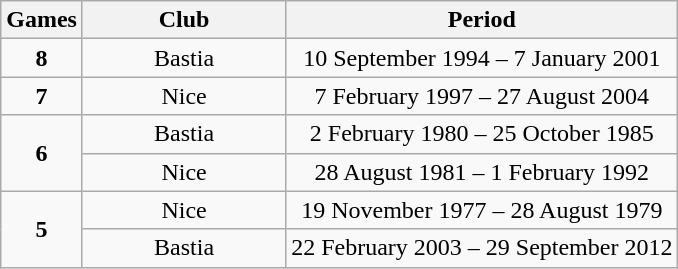<table class="wikitable sortable" style="text-align:center;">
<tr>
<th>Games</th>
<th style="width:30%;">Club</th>
<th>Period</th>
</tr>
<tr>
<td><strong>8</strong></td>
<td>Bastia</td>
<td>10 September 1994 – 7 January 2001</td>
</tr>
<tr>
<td><strong>7</strong></td>
<td>Nice</td>
<td>7 February 1997 – 27 August 2004</td>
</tr>
<tr>
<td rowspan="2"><strong>6</strong></td>
<td>Bastia</td>
<td>2 February 1980 – 25 October 1985</td>
</tr>
<tr>
<td>Nice</td>
<td>28 August 1981 – 1 February 1992</td>
</tr>
<tr>
<td rowspan="2"><strong>5</strong></td>
<td>Nice</td>
<td>19 November 1977 – 28 August 1979</td>
</tr>
<tr>
<td>Bastia</td>
<td>22 February 2003 – 29 September 2012</td>
</tr>
</table>
